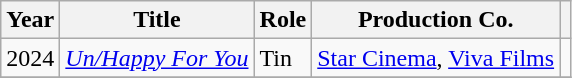<table class="wikitable sortable">
<tr>
<th scope="col">Year</th>
<th scope="col">Title</th>
<th scope="col">Role</th>
<th scope="col">Production Co.</th>
<th scope="col" class="unsortable"></th>
</tr>
<tr>
<td>2024</td>
<td><em><a href='#'>Un/Happy For You</a></em></td>
<td>Tin</td>
<td><a href='#'>Star Cinema</a>, <a href='#'>Viva Films</a></td>
<td></td>
</tr>
<tr>
</tr>
</table>
